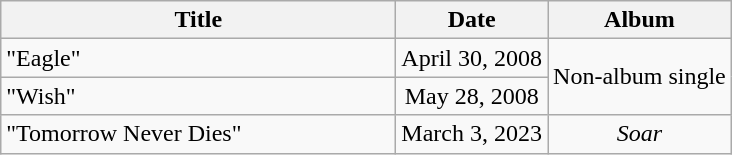<table class="wikitable plainrowheaders" style="text-align:center;">
<tr>
<th scope="col" style="width:16em;">Title</th>
<th scope="col">Date</th>
<th scope="col">Album</th>
</tr>
<tr>
<td align="left">"Eagle"</td>
<td>April 30, 2008</td>
<td rowspan="2">Non-album single</td>
</tr>
<tr>
<td align="left">"Wish"</td>
<td>May 28, 2008</td>
</tr>
<tr>
<td align="left">"Tomorrow Never Dies"</td>
<td>March 3, 2023</td>
<td><em>Soar</em></td>
</tr>
</table>
